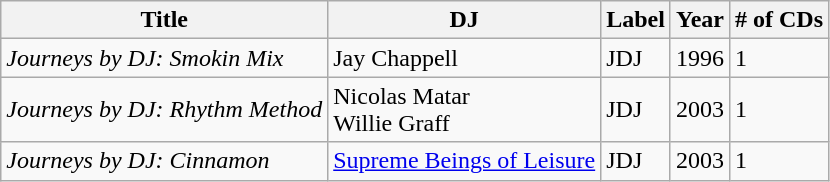<table class="wikitable">
<tr>
<th>Title</th>
<th>DJ</th>
<th>Label</th>
<th>Year</th>
<th># of CDs</th>
</tr>
<tr>
<td><em>Journeys by DJ: Smokin Mix</em></td>
<td>Jay Chappell</td>
<td>JDJ</td>
<td>1996</td>
<td>1</td>
</tr>
<tr>
<td><em>Journeys by DJ: Rhythm Method</em></td>
<td>Nicolas Matar<br>Willie Graff</td>
<td>JDJ</td>
<td>2003</td>
<td>1</td>
</tr>
<tr>
<td><em>Journeys by DJ: Cinnamon</em></td>
<td><a href='#'>Supreme Beings of Leisure</a></td>
<td>JDJ</td>
<td>2003</td>
<td>1</td>
</tr>
</table>
